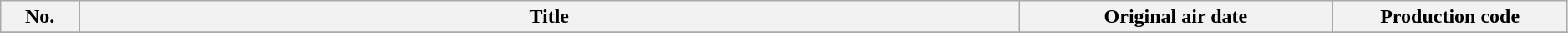<table class="wikitable plainrowheaders" style="width: 99%;">
<tr>
<th style="width:5%;">No.</th>
<th style="width:60%;">Title</th>
<th style="width:20%;">Original air date</th>
<th style="width:15%;">Production code</th>
</tr>
<tr>
</tr>
</table>
